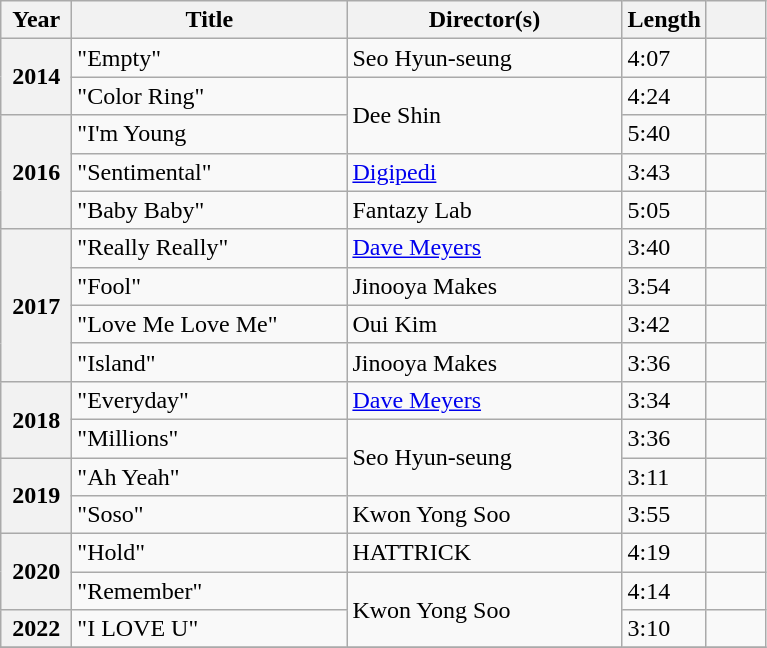<table class="wikitable sortable plainrowheaders">
<tr>
<th scope="col" style="width:2.5em;">Year</th>
<th scope="col" style="width:11em;">Title</th>
<th scope="col" style="width:11em;">Director(s)</th>
<th>Length</th>
<th style="width:2em;" class="unsortable"></th>
</tr>
<tr>
<th scope="row" rowspan="2">2014</th>
<td>"Empty"</td>
<td>Seo Hyun-seung</td>
<td>4:07</td>
<td></td>
</tr>
<tr>
<td>"Color Ring"</td>
<td rowspan="2">Dee Shin</td>
<td>4:24</td>
<td></td>
</tr>
<tr>
<th scope="row" rowspan="3">2016</th>
<td>"I'm Young</td>
<td>5:40</td>
<td></td>
</tr>
<tr>
<td>"Sentimental"</td>
<td><a href='#'>Digipedi</a></td>
<td>3:43</td>
<td></td>
</tr>
<tr>
<td>"Baby Baby"</td>
<td>Fantazy Lab</td>
<td>5:05</td>
<td></td>
</tr>
<tr>
<th scope="row" rowspan="4">2017</th>
<td>"Really Really"</td>
<td><a href='#'>Dave Meyers</a></td>
<td>3:40</td>
<td></td>
</tr>
<tr>
<td>"Fool"</td>
<td>Jinooya Makes</td>
<td>3:54</td>
<td></td>
</tr>
<tr>
<td>"Love Me Love Me"</td>
<td>Oui Kim</td>
<td>3:42</td>
<td></td>
</tr>
<tr>
<td>"Island"</td>
<td>Jinooya Makes</td>
<td>3:36</td>
<td></td>
</tr>
<tr>
<th scope="row" rowspan="2">2018</th>
<td>"Everyday"</td>
<td><a href='#'>Dave Meyers</a></td>
<td>3:34</td>
<td></td>
</tr>
<tr>
<td>"Millions"</td>
<td rowspan="2">Seo Hyun-seung</td>
<td>3:36</td>
<td></td>
</tr>
<tr>
<th scope="row" rowspan="2">2019</th>
<td>"Ah Yeah"</td>
<td>3:11</td>
<td></td>
</tr>
<tr>
<td>"Soso"</td>
<td>Kwon Yong Soo</td>
<td>3:55</td>
<td></td>
</tr>
<tr>
<th scope="row" rowspan="2">2020</th>
<td>"Hold"</td>
<td>HATTRICK</td>
<td>4:19</td>
<td></td>
</tr>
<tr>
<td>"Remember"</td>
<td rowspan="2">Kwon Yong Soo</td>
<td>4:14</td>
<td></td>
</tr>
<tr>
<th scope="row">2022</th>
<td>"I LOVE U"</td>
<td>3:10</td>
<td></td>
</tr>
<tr>
</tr>
</table>
